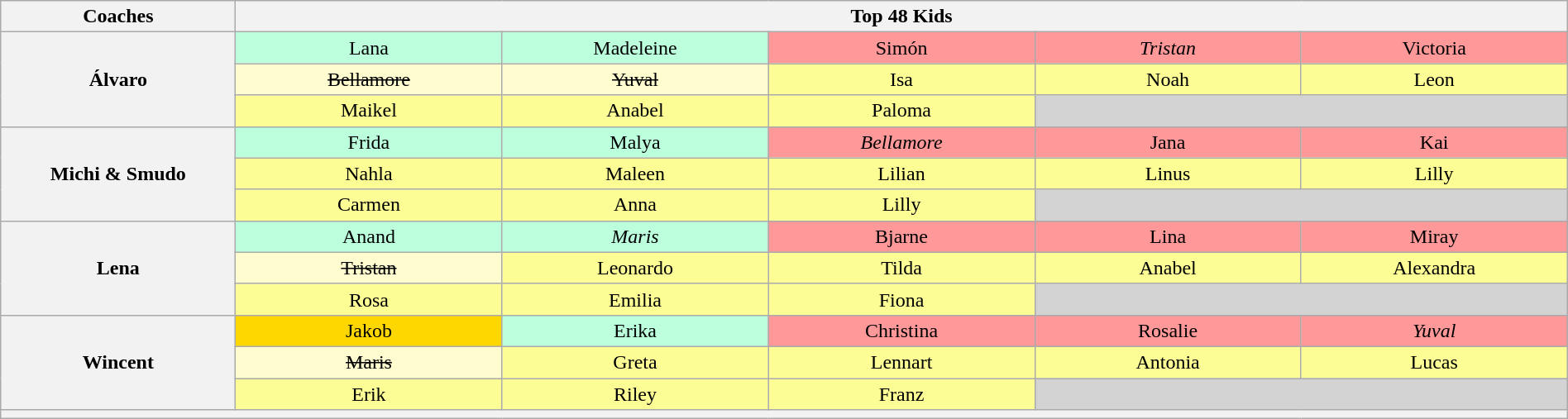<table class="wikitable" style="text-align:center; width:100%">
<tr>
<th width="15%" scope="col">Coaches</th>
<th width="85%" colspan="5" scope="col">Top 48 Kids</th>
</tr>
<tr>
<th rowspan="3">Álvaro</th>
<td style="background:#bfd; width:17%">Lana</td>
<td style="background:#bfd; width:17%">Madeleine</td>
<td style="background:#FF9999; width:17%">Simón</td>
<td style="background:#FF9999; width:17%"><em>Tristan</em></td>
<td style="background:#FF9999; width:17%">Victoria</td>
</tr>
<tr>
<td style="background:#FFFDD0"><s>Bellamore</s></td>
<td style="background:#FFFDD0"><s>Yuval</s></td>
<td style="background:#FDFD96">Isa</td>
<td style="background:#FDFD96">Noah</td>
<td style="background:#FDFD96">Leon</td>
</tr>
<tr>
<td style="background:#FDFD96">Maikel</td>
<td style="background:#FDFD96">Anabel</td>
<td style="background:#FDFD96">Paloma</td>
<td colspan=2 style="background:lightgrey"></td>
</tr>
<tr>
<th rowspan="3">Michi & Smudo</th>
<td style="background:#bfd">Frida</td>
<td style="background:#bfd">Malya</td>
<td style="background:#FF9999"><em>Bellamore</em></td>
<td style="background:#FF9999">Jana</td>
<td style="background:#FF9999">Kai</td>
</tr>
<tr>
<td style="background:#FDFD96">Nahla</td>
<td style="background:#FDFD96">Maleen</td>
<td style="background:#FDFD96">Lilian</td>
<td style="background:#FDFD96">Linus</td>
<td style="background:#FDFD96">Lilly</td>
</tr>
<tr>
<td style="background:#FDFD96">Carmen</td>
<td style="background:#FDFD96">Anna</td>
<td style="background:#FDFD96">Lilly</td>
<td colspan=2 style="background:lightgrey"></td>
</tr>
<tr>
<th rowspan="3">Lena</th>
<td style="background:#bfd">Anand</td>
<td style="background:#bfd"><em>Maris</em></td>
<td style="background:#FF9999">Bjarne</td>
<td style="background:#FF9999">Lina</td>
<td style="background:#FF9999">Miray</td>
</tr>
<tr>
<td style="background:#FFFDD0"><s>Tristan</s></td>
<td style="background:#FDFD96">Leonardo</td>
<td style="background:#FDFD96">Tilda</td>
<td style="background:#FDFD96">Anabel</td>
<td style="background:#FDFD96">Alexandra</td>
</tr>
<tr>
<td style="background:#FDFD96">Rosa</td>
<td style="background:#FDFD96">Emilia</td>
<td style="background:#FDFD96">Fiona</td>
<td colspan=2 style="background:lightgrey"></td>
</tr>
<tr>
<th rowspan="3">Wincent</th>
<td style="background:gold">Jakob</td>
<td style="background:#bfd">Erika</td>
<td style="background:#FF9999">Christina</td>
<td style="background:#FF9999">Rosalie</td>
<td style="background:#FF9999"><em>Yuval</em></td>
</tr>
<tr>
<td style="background:#FFFDD0"><s>Maris</s></td>
<td style="background:#FDFD96">Greta</td>
<td style="background:#FDFD96">Lennart</td>
<td style="background:#FDFD96">Antonia</td>
<td style="background:#FDFD96">Lucas</td>
</tr>
<tr>
<td style="background:#FDFD96">Erik</td>
<td style="background:#FDFD96">Riley</td>
<td style="background:#FDFD96">Franz</td>
<td colspan=2 style="background:lightgrey"></td>
</tr>
<tr>
<th colspan="7" style="font-size:90%; line-height:12px"></th>
</tr>
</table>
